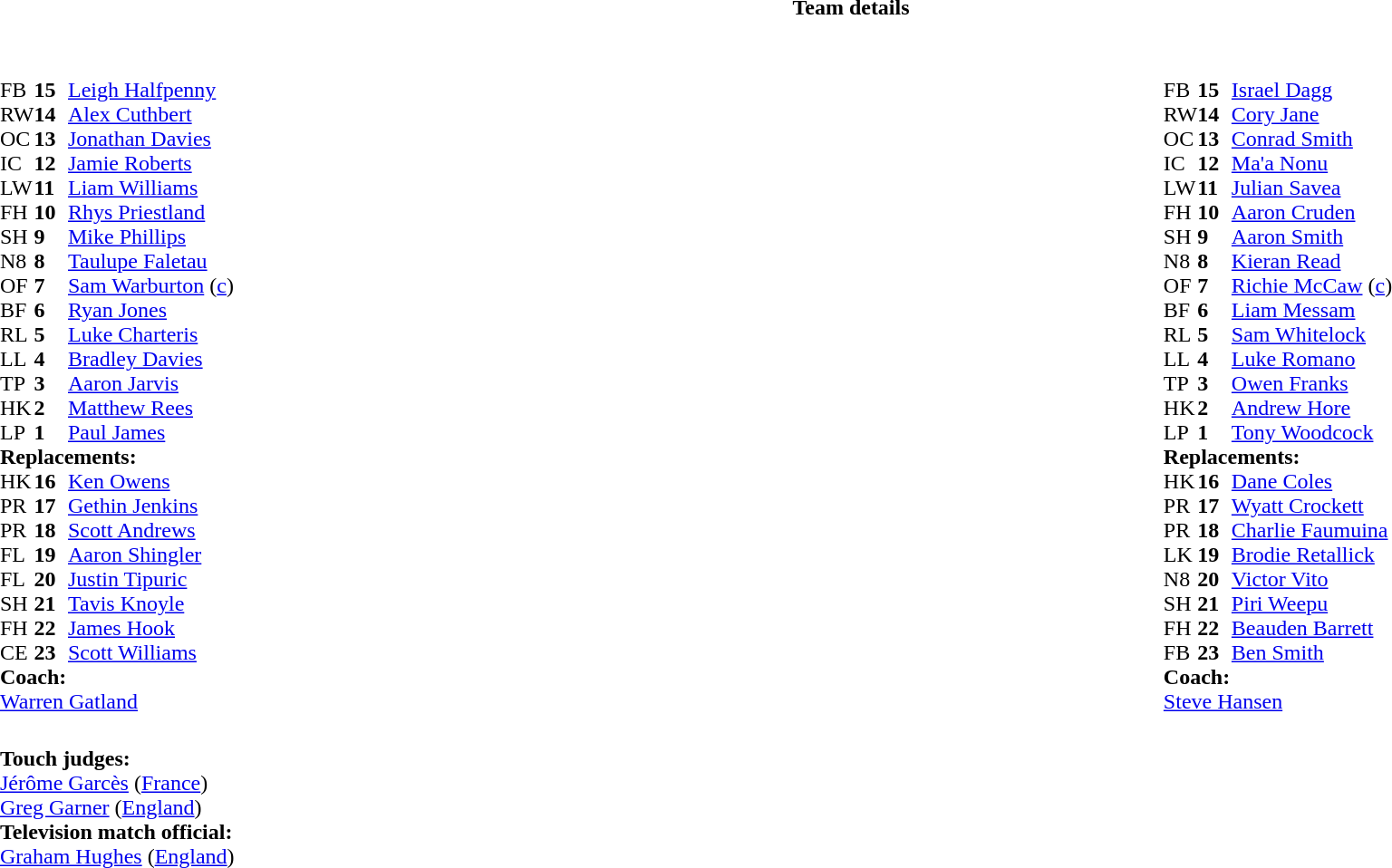<table border="0" width="100%" class="collapsible collapsed">
<tr>
<th>Team details</th>
</tr>
<tr>
<td><br><table width="100%">
<tr>
<td valign="top" width="50%"><br><table style="font-size: 100%" cellspacing="0" cellpadding="0">
<tr>
<th width="25"></th>
<th width="25"></th>
</tr>
<tr>
<td>FB</td>
<td><strong>15</strong></td>
<td><a href='#'>Leigh Halfpenny</a></td>
</tr>
<tr>
<td>RW</td>
<td><strong>14</strong></td>
<td><a href='#'>Alex Cuthbert</a></td>
</tr>
<tr>
<td>OC</td>
<td><strong>13</strong></td>
<td><a href='#'>Jonathan Davies</a></td>
</tr>
<tr>
<td>IC</td>
<td><strong>12</strong></td>
<td><a href='#'>Jamie Roberts</a></td>
<td></td>
<td></td>
</tr>
<tr>
<td>LW</td>
<td><strong>11</strong></td>
<td><a href='#'>Liam Williams</a></td>
</tr>
<tr>
<td>FH</td>
<td><strong>10</strong></td>
<td><a href='#'>Rhys Priestland</a></td>
<td></td>
<td></td>
</tr>
<tr>
<td>SH</td>
<td><strong>9</strong></td>
<td><a href='#'>Mike Phillips</a></td>
<td></td>
<td></td>
</tr>
<tr>
<td>N8</td>
<td><strong>8</strong></td>
<td><a href='#'>Taulupe Faletau</a></td>
</tr>
<tr>
<td>OF</td>
<td><strong>7</strong></td>
<td><a href='#'>Sam Warburton</a> (<a href='#'>c</a>)</td>
</tr>
<tr>
<td>BF</td>
<td><strong>6</strong></td>
<td><a href='#'>Ryan Jones</a></td>
<td></td>
<td></td>
</tr>
<tr>
<td>RL</td>
<td><strong>5</strong></td>
<td><a href='#'>Luke Charteris</a></td>
</tr>
<tr>
<td>LL</td>
<td><strong>4</strong></td>
<td><a href='#'>Bradley Davies</a></td>
<td></td>
<td></td>
</tr>
<tr>
<td>TP</td>
<td><strong>3</strong></td>
<td><a href='#'>Aaron Jarvis</a></td>
<td></td>
<td></td>
</tr>
<tr>
<td>HK</td>
<td><strong>2</strong></td>
<td><a href='#'>Matthew Rees</a></td>
<td></td>
<td></td>
</tr>
<tr>
<td>LP</td>
<td><strong>1</strong></td>
<td><a href='#'>Paul James</a></td>
<td></td>
<td></td>
</tr>
<tr>
<td colspan=3><strong>Replacements:</strong></td>
</tr>
<tr>
<td>HK</td>
<td><strong>16</strong></td>
<td><a href='#'>Ken Owens</a></td>
<td></td>
<td></td>
</tr>
<tr>
<td>PR</td>
<td><strong>17</strong></td>
<td><a href='#'>Gethin Jenkins</a></td>
<td></td>
<td></td>
</tr>
<tr>
<td>PR</td>
<td><strong>18</strong></td>
<td><a href='#'>Scott Andrews</a></td>
<td></td>
<td></td>
</tr>
<tr>
<td>FL</td>
<td><strong>19</strong></td>
<td><a href='#'>Aaron Shingler</a></td>
<td></td>
<td></td>
</tr>
<tr>
<td>FL</td>
<td><strong>20</strong></td>
<td><a href='#'>Justin Tipuric</a></td>
<td></td>
<td></td>
</tr>
<tr>
<td>SH</td>
<td><strong>21</strong></td>
<td><a href='#'>Tavis Knoyle</a></td>
<td></td>
<td></td>
</tr>
<tr>
<td>FH</td>
<td><strong>22</strong></td>
<td><a href='#'>James Hook</a></td>
<td></td>
<td></td>
</tr>
<tr>
<td>CE</td>
<td><strong>23</strong></td>
<td><a href='#'>Scott Williams</a></td>
<td></td>
<td></td>
</tr>
<tr>
<td colspan=3><strong>Coach:</strong></td>
</tr>
<tr>
<td colspan="4"> <a href='#'>Warren Gatland</a></td>
</tr>
</table>
</td>
<td valign="top" width="50%"><br><table style="font-size: 100%" cellspacing="0" cellpadding="0" align="center">
<tr>
<th width="25"></th>
<th width="25"></th>
</tr>
<tr>
<td>FB</td>
<td><strong>15</strong></td>
<td><a href='#'>Israel Dagg</a></td>
</tr>
<tr>
<td>RW</td>
<td><strong>14</strong></td>
<td><a href='#'>Cory Jane</a></td>
<td></td>
</tr>
<tr>
<td>OC</td>
<td><strong>13</strong></td>
<td><a href='#'>Conrad Smith</a></td>
</tr>
<tr>
<td>IC</td>
<td><strong>12</strong></td>
<td><a href='#'>Ma'a Nonu</a></td>
</tr>
<tr>
<td>LW</td>
<td><strong>11</strong></td>
<td><a href='#'>Julian Savea</a></td>
<td></td>
<td></td>
</tr>
<tr>
<td>FH</td>
<td><strong>10</strong></td>
<td><a href='#'>Aaron Cruden</a></td>
<td></td>
<td></td>
</tr>
<tr>
<td>SH</td>
<td><strong>9</strong></td>
<td><a href='#'>Aaron Smith</a></td>
<td></td>
<td></td>
</tr>
<tr>
<td>N8</td>
<td><strong>8</strong></td>
<td><a href='#'>Kieran Read</a></td>
</tr>
<tr>
<td>OF</td>
<td><strong>7</strong></td>
<td><a href='#'>Richie McCaw</a> (<a href='#'>c</a>)</td>
</tr>
<tr>
<td>BF</td>
<td><strong>6</strong></td>
<td><a href='#'>Liam Messam</a></td>
<td></td>
<td></td>
</tr>
<tr>
<td>RL</td>
<td><strong>5</strong></td>
<td><a href='#'>Sam Whitelock</a></td>
</tr>
<tr>
<td>LL</td>
<td><strong>4</strong></td>
<td><a href='#'>Luke Romano</a></td>
<td></td>
<td></td>
</tr>
<tr>
<td>TP</td>
<td><strong>3</strong></td>
<td><a href='#'>Owen Franks</a></td>
<td></td>
<td></td>
</tr>
<tr>
<td>HK</td>
<td><strong>2</strong></td>
<td><a href='#'>Andrew Hore</a></td>
<td></td>
<td></td>
</tr>
<tr>
<td>LP</td>
<td><strong>1</strong></td>
<td><a href='#'>Tony Woodcock</a></td>
<td></td>
<td></td>
</tr>
<tr>
<td colspan=3><strong>Replacements:</strong></td>
</tr>
<tr>
<td>HK</td>
<td><strong>16</strong></td>
<td><a href='#'>Dane Coles</a></td>
<td></td>
<td></td>
</tr>
<tr>
<td>PR</td>
<td><strong>17</strong></td>
<td><a href='#'>Wyatt Crockett</a></td>
<td></td>
<td></td>
</tr>
<tr>
<td>PR</td>
<td><strong>18</strong></td>
<td><a href='#'>Charlie Faumuina</a></td>
<td></td>
<td></td>
</tr>
<tr>
<td>LK</td>
<td><strong>19</strong></td>
<td><a href='#'>Brodie Retallick</a></td>
<td></td>
<td></td>
</tr>
<tr>
<td>N8</td>
<td><strong>20</strong></td>
<td><a href='#'>Victor Vito</a></td>
<td></td>
<td></td>
</tr>
<tr>
<td>SH</td>
<td><strong>21</strong></td>
<td><a href='#'>Piri Weepu</a></td>
<td></td>
<td></td>
</tr>
<tr>
<td>FH</td>
<td><strong>22</strong></td>
<td><a href='#'>Beauden Barrett</a></td>
<td></td>
<td></td>
</tr>
<tr>
<td>FB</td>
<td><strong>23</strong></td>
<td><a href='#'>Ben Smith</a></td>
<td></td>
<td></td>
</tr>
<tr>
<td colspan=3><strong>Coach:</strong></td>
</tr>
<tr>
<td colspan="4"><a href='#'>Steve Hansen</a></td>
</tr>
</table>
</td>
</tr>
</table>
<table width=100% style="font-size: 100%">
<tr>
<td><br><strong>Touch judges:</strong>
<br><a href='#'>Jérôme Garcès</a> (<a href='#'>France</a>)
<br><a href='#'>Greg Garner</a> (<a href='#'>England</a>)
<br><strong>Television match official:</strong>
<br><a href='#'>Graham Hughes</a> (<a href='#'>England</a>)</td>
</tr>
</table>
</td>
</tr>
</table>
